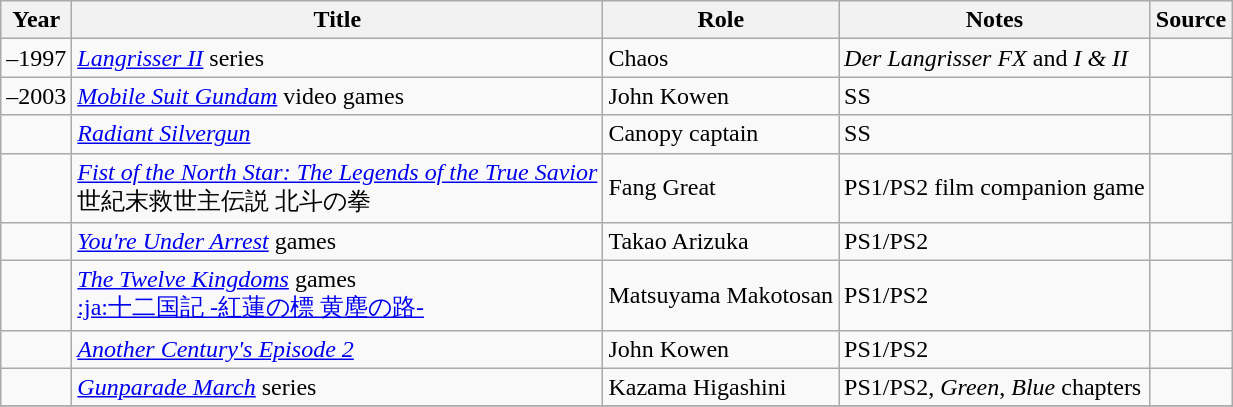<table class="wikitable sortable plainrowheaders">
<tr>
<th>Year</th>
<th>Title</th>
<th>Role</th>
<th class="unsortable">Notes</th>
<th class="unsortable">Source</th>
</tr>
<tr>
<td>–1997</td>
<td><em><a href='#'>Langrisser II</a></em> series</td>
<td>Chaos</td>
<td><em>Der Langrisser FX</em> and <em>I & II</em></td>
<td></td>
</tr>
<tr>
<td>–2003</td>
<td><em><a href='#'>Mobile Suit Gundam</a></em> video games</td>
<td>John Kowen</td>
<td>SS</td>
<td></td>
</tr>
<tr>
<td></td>
<td><em><a href='#'>Radiant Silvergun</a></em></td>
<td>Canopy captain</td>
<td>SS</td>
<td></td>
</tr>
<tr>
<td></td>
<td><em><a href='#'>Fist of the North Star: The Legends of the True Savior</a></em><br>世紀末救世主伝説 北斗の拳</td>
<td>Fang Great</td>
<td>PS1/PS2 film companion game</td>
<td></td>
</tr>
<tr>
<td></td>
<td><em><a href='#'>You're Under Arrest</a></em> games</td>
<td>Takao Arizuka</td>
<td>PS1/PS2</td>
<td></td>
</tr>
<tr>
<td></td>
<td><em><a href='#'>The Twelve Kingdoms</a></em> games<br><a href='#'>:ja:十二国記 -紅蓮の標 黄塵の路-</a></td>
<td>Matsuyama Makotosan</td>
<td>PS1/PS2</td>
<td></td>
</tr>
<tr>
<td></td>
<td><em><a href='#'>Another Century's Episode 2</a></em></td>
<td>John Kowen</td>
<td>PS1/PS2</td>
<td></td>
</tr>
<tr>
<td></td>
<td><em><a href='#'>Gunparade March</a></em> series</td>
<td>Kazama Higashini</td>
<td>PS1/PS2, <em>Green</em>, <em>Blue</em> chapters</td>
<td></td>
</tr>
<tr>
</tr>
</table>
